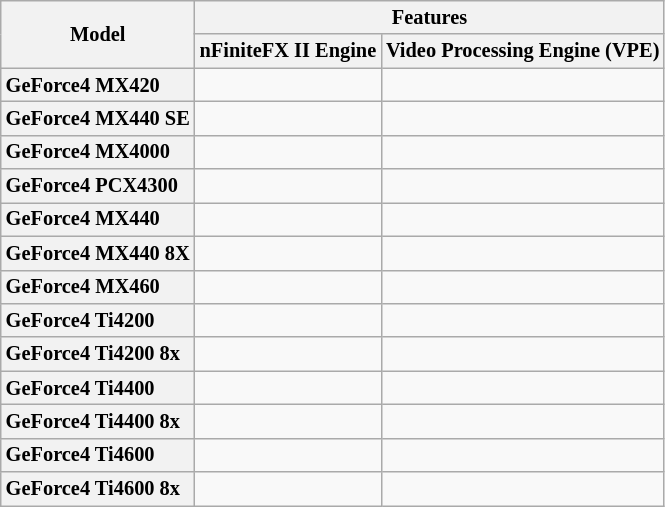<table class="mw-datatable wikitable sortable" style="font-size:85%; text-align:center;">
<tr>
<th rowspan="2">Model</th>
<th colspan="2">Features</th>
</tr>
<tr>
<th>nFiniteFX II Engine</th>
<th>Video Processing Engine (VPE)</th>
</tr>
<tr>
<th style="text-align:left;">GeForce4 MX420</th>
<td></td>
<td></td>
</tr>
<tr>
<th style="text-align:left;">GeForce4 MX440 SE</th>
<td></td>
<td></td>
</tr>
<tr>
<th style="text-align:left;">GeForce4 MX4000</th>
<td></td>
<td></td>
</tr>
<tr>
<th style="text-align:left;">GeForce4 PCX4300</th>
<td></td>
<td></td>
</tr>
<tr>
<th style="text-align:left;">GeForce4 MX440</th>
<td></td>
<td></td>
</tr>
<tr>
<th style="text-align:left;">GeForce4 MX440 8X</th>
<td></td>
<td></td>
</tr>
<tr>
<th style="text-align:left;">GeForce4 MX460</th>
<td></td>
<td></td>
</tr>
<tr>
<th style="text-align:left;">GeForce4 Ti4200</th>
<td></td>
<td></td>
</tr>
<tr>
<th style="text-align:left;">GeForce4 Ti4200 8x</th>
<td></td>
<td></td>
</tr>
<tr>
<th style="text-align:left;">GeForce4 Ti4400</th>
<td></td>
<td></td>
</tr>
<tr>
<th style="text-align:left;">GeForce4 Ti4400 8x</th>
<td></td>
<td></td>
</tr>
<tr>
<th style="text-align:left;">GeForce4 Ti4600</th>
<td></td>
<td></td>
</tr>
<tr>
<th style="text-align:left;">GeForce4 Ti4600 8x</th>
<td></td>
<td></td>
</tr>
</table>
